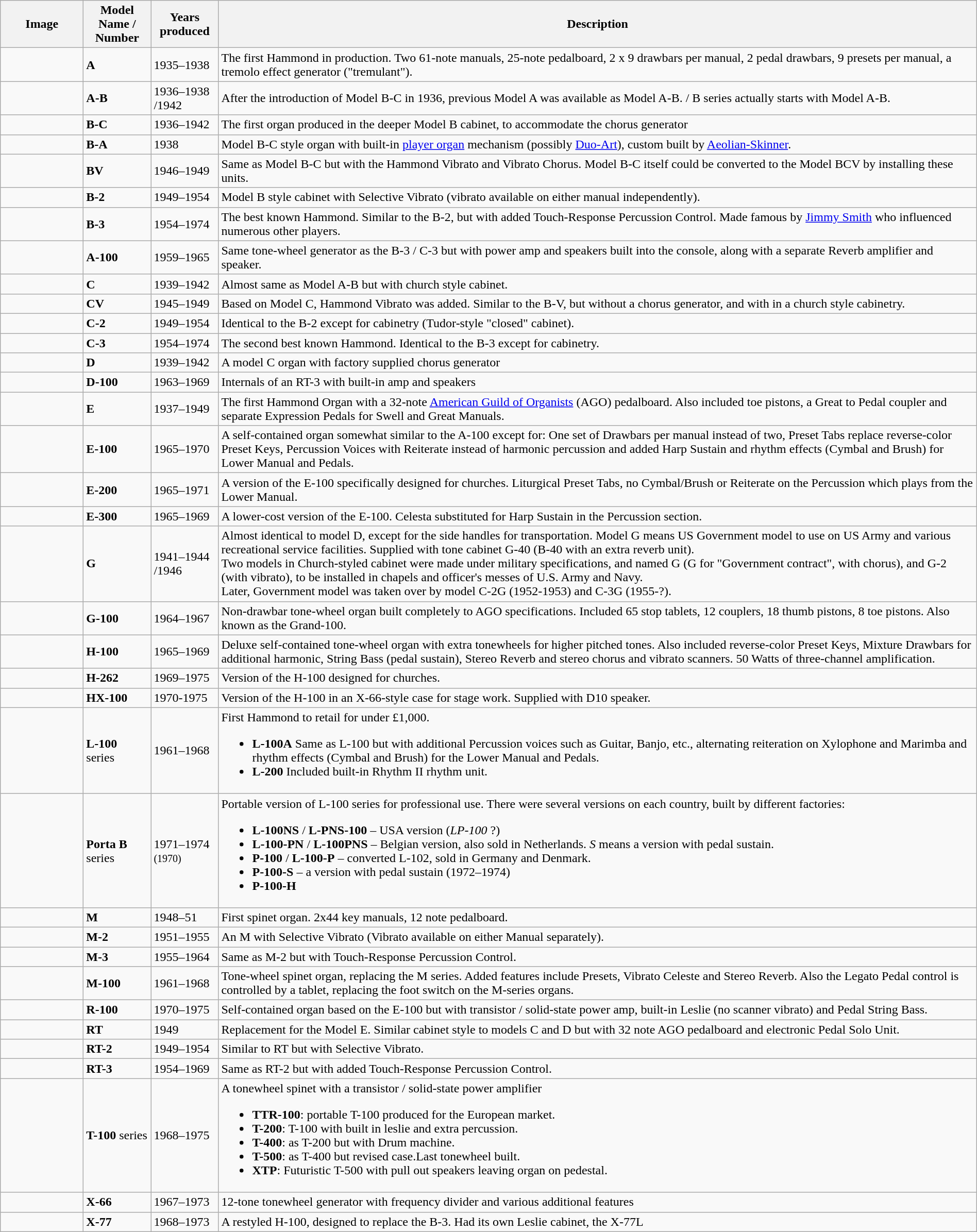<table class="wikitable sortable" style="width:100%">
<tr>
<th width="100px">Image</th>
<th width="80px">Model Name / Number</th>
<th width="80px">Years produced</th>
<th width="*">Description</th>
</tr>
<tr>
<td></td>
<td><strong>A</strong></td>
<td>1935–1938</td>
<td>The first Hammond in production. Two 61-note manuals, 25-note pedalboard, 2 x 9 drawbars per manual, 2 pedal drawbars, 9 presets per manual, a tremolo effect generator ("tremulant").</td>
</tr>
<tr>
<td></td>
<td><strong>A-B</strong></td>
<td>1936–1938 /1942</td>
<td>After the introduction of Model B-C in 1936, previous Model A was available as Model A-B. / B series actually starts with Model A-B.</td>
</tr>
<tr>
<td></td>
<td><strong>B-C</strong></td>
<td>1936–1942</td>
<td>The first organ produced in the deeper Model B cabinet, to accommodate the chorus generator</td>
</tr>
<tr>
<td></td>
<td><strong>B-A</strong></td>
<td>1938</td>
<td>Model B-C style organ with built-in <a href='#'>player organ</a> mechanism (possibly <a href='#'>Duo-Art</a>), custom built by <a href='#'>Aeolian-Skinner</a>.</td>
</tr>
<tr>
<td></td>
<td><strong>BV</strong></td>
<td>1946–1949</td>
<td>Same as Model B-C but with the Hammond Vibrato and Vibrato Chorus. Model B-C itself could be converted to the Model BCV by installing these units.</td>
</tr>
<tr>
<td></td>
<td><strong>B-2</strong></td>
<td>1949–1954</td>
<td>Model B style cabinet with Selective Vibrato (vibrato available on either manual independently).</td>
</tr>
<tr>
<td></td>
<td><strong>B-3</strong></td>
<td>1954–1974</td>
<td>The best known Hammond. Similar to the B-2, but with added Touch-Response Percussion Control. Made famous by <a href='#'>Jimmy Smith</a> who influenced numerous other players.</td>
</tr>
<tr>
<td></td>
<td><strong>A-100</strong></td>
<td>1959–1965</td>
<td>Same tone-wheel generator as the B-3 / C-3 but with power amp and speakers built into the console, along with a separate Reverb amplifier and speaker.</td>
</tr>
<tr>
<td></td>
<td><strong>C</strong></td>
<td>1939–1942</td>
<td>Almost same as Model A-B but with church style cabinet.</td>
</tr>
<tr>
<td></td>
<td><strong>CV</strong></td>
<td>1945–1949</td>
<td>Based on Model C, Hammond Vibrato was added. Similar to the B-V, but without a chorus generator, and with in a church style cabinetry.</td>
</tr>
<tr>
<td></td>
<td><strong>C-2</strong></td>
<td>1949–1954</td>
<td>Identical to the B-2 except for cabinetry (Tudor-style "closed" cabinet).</td>
</tr>
<tr>
<td></td>
<td><strong>C-3</strong></td>
<td>1954–1974</td>
<td>The second best known Hammond. Identical to the B-3 except for cabinetry.</td>
</tr>
<tr>
<td></td>
<td><strong>D</strong></td>
<td>1939–1942</td>
<td>A model C organ with factory supplied chorus generator</td>
</tr>
<tr>
<td></td>
<td><strong>D-100</strong></td>
<td>1963–1969</td>
<td>Internals of an RT-3 with built-in amp and speakers</td>
</tr>
<tr>
<td></td>
<td><strong>E</strong></td>
<td>1937–1949</td>
<td>The first Hammond Organ with a 32-note <a href='#'>American Guild of Organists</a> (AGO) pedalboard. Also included toe pistons, a Great to Pedal coupler and separate Expression Pedals for Swell and Great Manuals.</td>
</tr>
<tr>
<td></td>
<td><strong>E-100</strong></td>
<td>1965–1970</td>
<td>A self-contained organ somewhat similar to the A-100 except for: One set of Drawbars per manual instead of two, Preset Tabs replace reverse-color Preset Keys, Percussion Voices with Reiterate instead of harmonic percussion and added Harp Sustain and rhythm effects (Cymbal and Brush) for Lower Manual and Pedals.</td>
</tr>
<tr>
<td></td>
<td><strong>E-200</strong></td>
<td>1965–1971</td>
<td>A version of the E-100 specifically designed for churches.  Liturgical Preset Tabs, no Cymbal/Brush or Reiterate on the Percussion which plays from the Lower Manual.</td>
</tr>
<tr>
<td></td>
<td><strong>E-300</strong></td>
<td>1965–1969</td>
<td>A lower-cost version of the E-100.  Celesta substituted for Harp Sustain in the Percussion section.</td>
</tr>
<tr>
<td></td>
<td><strong>G</strong></td>
<td>1941–1944 /1946</td>
<td>Almost identical to model D, except for the side handles for transportation. Model G means US Government model to use on US Army and various recreational service facilities. Supplied with tone cabinet G-40 (B-40 with an extra reverb unit).<br>Two models in Church-styled cabinet were made under military specifications, and named G (G for "Government contract", with chorus), and G-2 (with vibrato), to be installed in chapels and officer's messes of U.S. Army and Navy.<br>Later, Government model was taken over by model C-2G (1952-1953) and C-3G (1955-?).</td>
</tr>
<tr>
<td></td>
<td><strong>G-100</strong></td>
<td>1964–1967</td>
<td>Non-drawbar tone-wheel organ built completely to AGO specifications. Included 65 stop tablets, 12 couplers, 18 thumb pistons, 8 toe pistons. Also known as the Grand-100.</td>
</tr>
<tr>
<td></td>
<td><strong>H-100</strong></td>
<td>1965–1969</td>
<td>Deluxe self-contained tone-wheel organ with extra tonewheels for higher pitched tones.  Also included reverse-color Preset Keys, Mixture Drawbars for additional harmonic, String Bass (pedal sustain), Stereo Reverb and stereo chorus and vibrato scanners. 50 Watts of three-channel amplification.</td>
</tr>
<tr>
<td></td>
<td><strong>H-262</strong></td>
<td>1969–1975</td>
<td>Version of the H-100 designed for churches.</td>
</tr>
<tr>
<td></td>
<td><strong>HX-100</strong></td>
<td>1970-1975</td>
<td>Version of the H-100 in an X-66-style case for stage work. Supplied with D10 speaker.</td>
</tr>
<tr>
<td></td>
<td><strong>L-100</strong> series</td>
<td>1961–1968</td>
<td>First Hammond to retail for under £1,000.<br><ul><li><strong>L-100A</strong> Same as L-100 but with additional Percussion voices such as Guitar, Banjo, etc., alternating reiteration on Xylophone and Marimba and rhythm effects (Cymbal and Brush) for the Lower Manual and Pedals.</li><li><strong>L-200</strong> Included built-in Rhythm II rhythm unit.</li></ul></td>
</tr>
<tr>
<td></td>
<td><strong>Porta B</strong><br>series</td>
<td>1971–1974 <small>(1970)</small></td>
<td>Portable version of L-100 series for professional use. There were several versions on each country, built by different factories:<br><ul><li><strong>L-100NS</strong> / <strong>L-PNS-100</strong> – USA version (<em>LP-100</em> ?)</li><li><strong>L-100-PN</strong> / <strong>L-100PNS</strong> –  Belgian version, also sold in Netherlands. <em>S</em> means a version with pedal sustain.</li><li><strong>P-100</strong> / <strong>L-100-P</strong> –  converted L-102, sold in Germany and Denmark.</li><li><strong>P-100-S</strong> – a version with pedal sustain (1972–1974)</li><li><strong>P-100-H</strong></li></ul></td>
</tr>
<tr>
<td></td>
<td><strong>M</strong></td>
<td>1948–51</td>
<td>First spinet organ. 2x44 key manuals, 12 note pedalboard.</td>
</tr>
<tr>
<td></td>
<td><strong>M-2</strong></td>
<td>1951–1955</td>
<td>An M with Selective Vibrato (Vibrato available on either Manual separately).</td>
</tr>
<tr>
<td></td>
<td><strong>M-3</strong></td>
<td>1955–1964</td>
<td>Same as M-2 but with Touch-Response Percussion Control.</td>
</tr>
<tr>
<td></td>
<td><strong>M-100</strong></td>
<td>1961–1968</td>
<td>Tone-wheel spinet organ, replacing the M series. Added features include Presets, Vibrato Celeste and Stereo Reverb.  Also the Legato Pedal control is controlled by a tablet, replacing the foot switch on the M-series organs.</td>
</tr>
<tr>
<td></td>
<td><strong>R-100</strong></td>
<td>1970–1975</td>
<td>Self-contained organ based on the E-100 but with transistor / solid-state power amp, built-in Leslie (no scanner vibrato) and Pedal String Bass.</td>
</tr>
<tr>
<td></td>
<td><strong>RT</strong></td>
<td>1949</td>
<td>Replacement for the Model E. Similar cabinet style to models C and D but with 32 note AGO pedalboard and electronic Pedal Solo Unit.</td>
</tr>
<tr>
<td></td>
<td><strong>RT-2</strong></td>
<td>1949–1954</td>
<td>Similar to RT but with Selective Vibrato.</td>
</tr>
<tr>
<td></td>
<td><strong>RT-3</strong></td>
<td>1954–1969</td>
<td>Same as RT-2 but with added Touch-Response Percussion Control.</td>
</tr>
<tr>
<td></td>
<td><strong>T-100</strong> series</td>
<td>1968–1975</td>
<td>A tonewheel spinet with a transistor / solid-state power amplifier<br><ul><li><strong>TTR-100</strong>: portable T-100 produced for the European market.</li><li><strong>T-200</strong>: T-100 with built in leslie and extra percussion.</li><li><strong>T-400</strong>: as T-200 but with Drum machine.</li><li><strong>T-500</strong>: as T-400 but revised case.Last tonewheel built.</li><li><strong>XTP</strong>: Futuristic T-500 with pull out speakers leaving organ on pedestal.</li></ul></td>
</tr>
<tr>
<td></td>
<td><strong>X-66</strong></td>
<td>1967–1973</td>
<td>12-tone tonewheel generator with frequency divider and various additional features</td>
</tr>
<tr>
<td></td>
<td><strong>X-77</strong></td>
<td>1968–1973</td>
<td>A restyled H-100, designed to replace the B-3. Had its own Leslie cabinet, the X-77L</td>
</tr>
</table>
